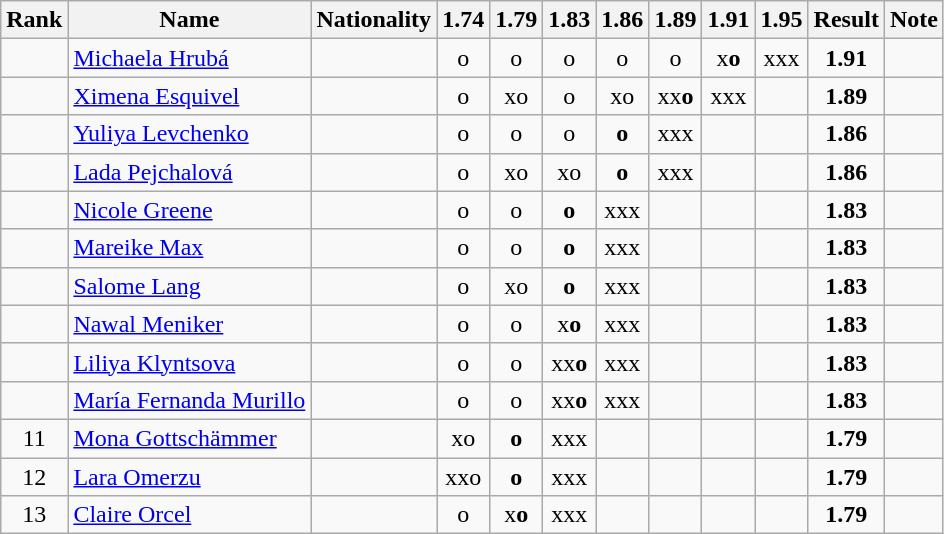<table class="wikitable sortable" style="text-align:center">
<tr>
<th>Rank</th>
<th>Name</th>
<th>Nationality</th>
<th>1.74</th>
<th>1.79</th>
<th>1.83</th>
<th>1.86</th>
<th>1.89</th>
<th>1.91</th>
<th>1.95</th>
<th>Result</th>
<th>Note</th>
</tr>
<tr>
<td></td>
<td align=left><a href='#'>Michaela Hrubá</a></td>
<td align=left></td>
<td>o</td>
<td>o</td>
<td>o</td>
<td>o</td>
<td>o</td>
<td>x<strong>o</strong></td>
<td>xxx</td>
<td><strong>1.91</strong></td>
<td></td>
</tr>
<tr>
<td></td>
<td align=left><a href='#'>Ximena Esquivel</a></td>
<td align=left></td>
<td>o</td>
<td>xo</td>
<td>o</td>
<td>xo</td>
<td>xx<strong>o</strong></td>
<td>xxx</td>
<td></td>
<td><strong>1.89</strong></td>
<td></td>
</tr>
<tr>
<td></td>
<td align=left><a href='#'>Yuliya Levchenko</a></td>
<td align=left></td>
<td>o</td>
<td>o</td>
<td>o</td>
<td><strong>o</strong></td>
<td>xxx</td>
<td></td>
<td></td>
<td><strong>1.86</strong></td>
<td></td>
</tr>
<tr>
<td></td>
<td align=left><a href='#'>Lada Pejchalová</a></td>
<td align=left></td>
<td>o</td>
<td>xo</td>
<td>xo</td>
<td><strong>o</strong></td>
<td>xxx</td>
<td></td>
<td></td>
<td><strong>1.86</strong></td>
<td></td>
</tr>
<tr>
<td></td>
<td align=left><a href='#'>Nicole Greene</a></td>
<td align=left></td>
<td>o</td>
<td>o</td>
<td><strong>o</strong></td>
<td>xxx</td>
<td></td>
<td></td>
<td></td>
<td><strong>1.83</strong></td>
<td></td>
</tr>
<tr>
<td></td>
<td align=left><a href='#'>Mareike Max</a></td>
<td align=left></td>
<td>o</td>
<td>o</td>
<td><strong>o</strong></td>
<td>xxx</td>
<td></td>
<td></td>
<td></td>
<td><strong>1.83</strong></td>
<td></td>
</tr>
<tr>
<td></td>
<td align=left><a href='#'>Salome Lang</a></td>
<td align=left></td>
<td>o</td>
<td>xo</td>
<td><strong>o</strong></td>
<td>xxx</td>
<td></td>
<td></td>
<td></td>
<td><strong>1.83</strong></td>
<td></td>
</tr>
<tr>
<td></td>
<td align=left><a href='#'>Nawal Meniker</a></td>
<td align=left></td>
<td>o</td>
<td>o</td>
<td>x<strong>o</strong></td>
<td>xxx</td>
<td></td>
<td></td>
<td></td>
<td><strong>1.83</strong></td>
<td></td>
</tr>
<tr>
<td></td>
<td align=left><a href='#'>Liliya Klyntsova</a></td>
<td align=left></td>
<td>o</td>
<td>o</td>
<td>xx<strong>o</strong></td>
<td>xxx</td>
<td></td>
<td></td>
<td></td>
<td><strong>1.83</strong></td>
<td><strong></strong></td>
</tr>
<tr>
<td></td>
<td align=left><a href='#'>María Fernanda Murillo</a></td>
<td align=left></td>
<td>o</td>
<td>o</td>
<td>xx<strong>o</strong></td>
<td>xxx</td>
<td></td>
<td></td>
<td></td>
<td><strong>1.83</strong></td>
<td></td>
</tr>
<tr>
<td>11</td>
<td align=left><a href='#'>Mona Gottschämmer</a></td>
<td align=left></td>
<td>xo</td>
<td><strong>o</strong></td>
<td>xxx</td>
<td></td>
<td></td>
<td></td>
<td></td>
<td><strong>1.79</strong></td>
<td></td>
</tr>
<tr>
<td>12</td>
<td align=left><a href='#'>Lara Omerzu</a></td>
<td align=left></td>
<td>xxo</td>
<td><strong>o</strong></td>
<td>xxx</td>
<td></td>
<td></td>
<td></td>
<td></td>
<td><strong>1.79</strong></td>
<td></td>
</tr>
<tr>
<td>13</td>
<td align=left><a href='#'>Claire Orcel</a></td>
<td align=left></td>
<td>o</td>
<td>x<strong>o</strong></td>
<td>xxx</td>
<td></td>
<td></td>
<td></td>
<td></td>
<td><strong>1.79</strong></td>
<td></td>
</tr>
</table>
